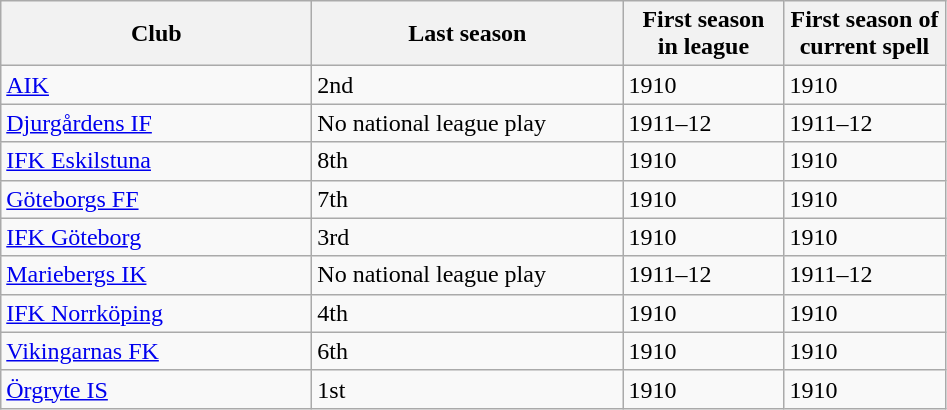<table class="wikitable">
<tr>
<th style="width: 200px;">Club</th>
<th style="width: 200px;">Last season</th>
<th style="width: 100px;">First season<br>in league</th>
<th style="width: 100px;">First season of<br>current spell</th>
</tr>
<tr>
<td><a href='#'>AIK</a></td>
<td>2nd</td>
<td>1910</td>
<td>1910</td>
</tr>
<tr>
<td><a href='#'>Djurgårdens IF</a></td>
<td>No national league play</td>
<td>1911–12</td>
<td>1911–12</td>
</tr>
<tr>
<td><a href='#'>IFK Eskilstuna</a></td>
<td>8th</td>
<td>1910</td>
<td>1910</td>
</tr>
<tr>
<td><a href='#'>Göteborgs FF</a></td>
<td>7th</td>
<td>1910</td>
<td>1910</td>
</tr>
<tr>
<td><a href='#'>IFK Göteborg</a></td>
<td>3rd</td>
<td>1910</td>
<td>1910</td>
</tr>
<tr>
<td><a href='#'>Mariebergs IK</a></td>
<td>No national league play</td>
<td>1911–12</td>
<td>1911–12</td>
</tr>
<tr>
<td><a href='#'>IFK Norrköping</a></td>
<td>4th</td>
<td>1910</td>
<td>1910</td>
</tr>
<tr>
<td><a href='#'>Vikingarnas FK</a></td>
<td>6th</td>
<td>1910</td>
<td>1910</td>
</tr>
<tr>
<td><a href='#'>Örgryte IS</a></td>
<td>1st</td>
<td>1910</td>
<td>1910</td>
</tr>
</table>
